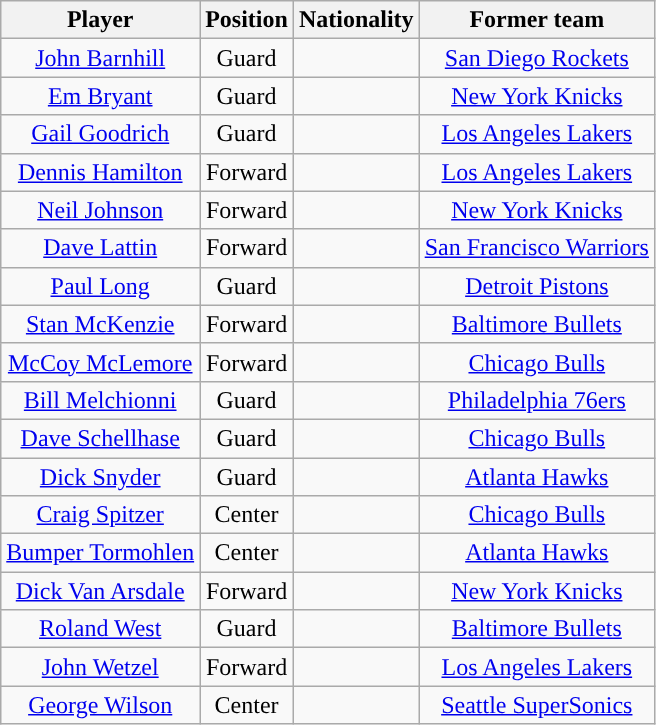<table class="wikitable">
<tr>
<th>Player</th>
<th>Position</th>
<th>Nationality</th>
<th>Former team</th>
</tr>
<tr style="text-align: center">
<td><a href='#'>John Barnhill</a></td>
<td>Guard</td>
<td></td>
<td><a href='#'>San Diego Rockets</a></td>
</tr>
<tr style="text-align: center">
<td><a href='#'>Em Bryant</a></td>
<td>Guard</td>
<td></td>
<td><a href='#'>New York Knicks</a></td>
</tr>
<tr style="text-align: center">
<td><a href='#'>Gail Goodrich</a></td>
<td>Guard</td>
<td></td>
<td><a href='#'>Los Angeles Lakers</a></td>
</tr>
<tr style="text-align: center">
<td><a href='#'>Dennis Hamilton</a></td>
<td>Forward</td>
<td></td>
<td><a href='#'>Los Angeles Lakers</a></td>
</tr>
<tr style="text-align: center">
<td><a href='#'>Neil Johnson</a></td>
<td>Forward</td>
<td></td>
<td><a href='#'>New York Knicks</a></td>
</tr>
<tr style="text-align: center">
<td><a href='#'>Dave Lattin</a></td>
<td>Forward</td>
<td></td>
<td><a href='#'>San Francisco Warriors</a></td>
</tr>
<tr style="text-align: center">
<td><a href='#'>Paul Long</a></td>
<td>Guard</td>
<td></td>
<td><a href='#'>Detroit Pistons</a></td>
</tr>
<tr style="text-align: center">
<td><a href='#'>Stan McKenzie</a></td>
<td>Forward</td>
<td></td>
<td><a href='#'>Baltimore Bullets</a></td>
</tr>
<tr style="text-align: center">
<td><a href='#'>McCoy McLemore</a></td>
<td>Forward</td>
<td></td>
<td><a href='#'>Chicago Bulls</a></td>
</tr>
<tr style="text-align: center">
<td><a href='#'>Bill Melchionni</a></td>
<td>Guard</td>
<td></td>
<td><a href='#'>Philadelphia 76ers</a></td>
</tr>
<tr style="text-align: center">
<td><a href='#'>Dave Schellhase</a></td>
<td>Guard</td>
<td></td>
<td><a href='#'>Chicago Bulls</a></td>
</tr>
<tr style="text-align: center">
<td><a href='#'>Dick Snyder</a></td>
<td>Guard</td>
<td></td>
<td><a href='#'>Atlanta Hawks</a></td>
</tr>
<tr style="text-align: center">
<td><a href='#'>Craig Spitzer</a></td>
<td>Center</td>
<td></td>
<td><a href='#'>Chicago Bulls</a></td>
</tr>
<tr style="text-align: center">
<td><a href='#'>Bumper Tormohlen</a></td>
<td>Center</td>
<td></td>
<td><a href='#'>Atlanta Hawks</a></td>
</tr>
<tr style="text-align: center">
<td><a href='#'>Dick Van Arsdale</a></td>
<td>Forward</td>
<td></td>
<td><a href='#'>New York Knicks</a></td>
</tr>
<tr style="text-align: center">
<td><a href='#'>Roland West</a></td>
<td>Guard</td>
<td></td>
<td><a href='#'>Baltimore Bullets</a></td>
</tr>
<tr style="text-align: center">
<td><a href='#'>John Wetzel</a></td>
<td>Forward</td>
<td></td>
<td><a href='#'>Los Angeles Lakers</a></td>
</tr>
<tr style="text-align: center">
<td><a href='#'>George Wilson</a></td>
<td>Center</td>
<td></td>
<td><a href='#'>Seattle SuperSonics</a></td>
</tr>
</table>
